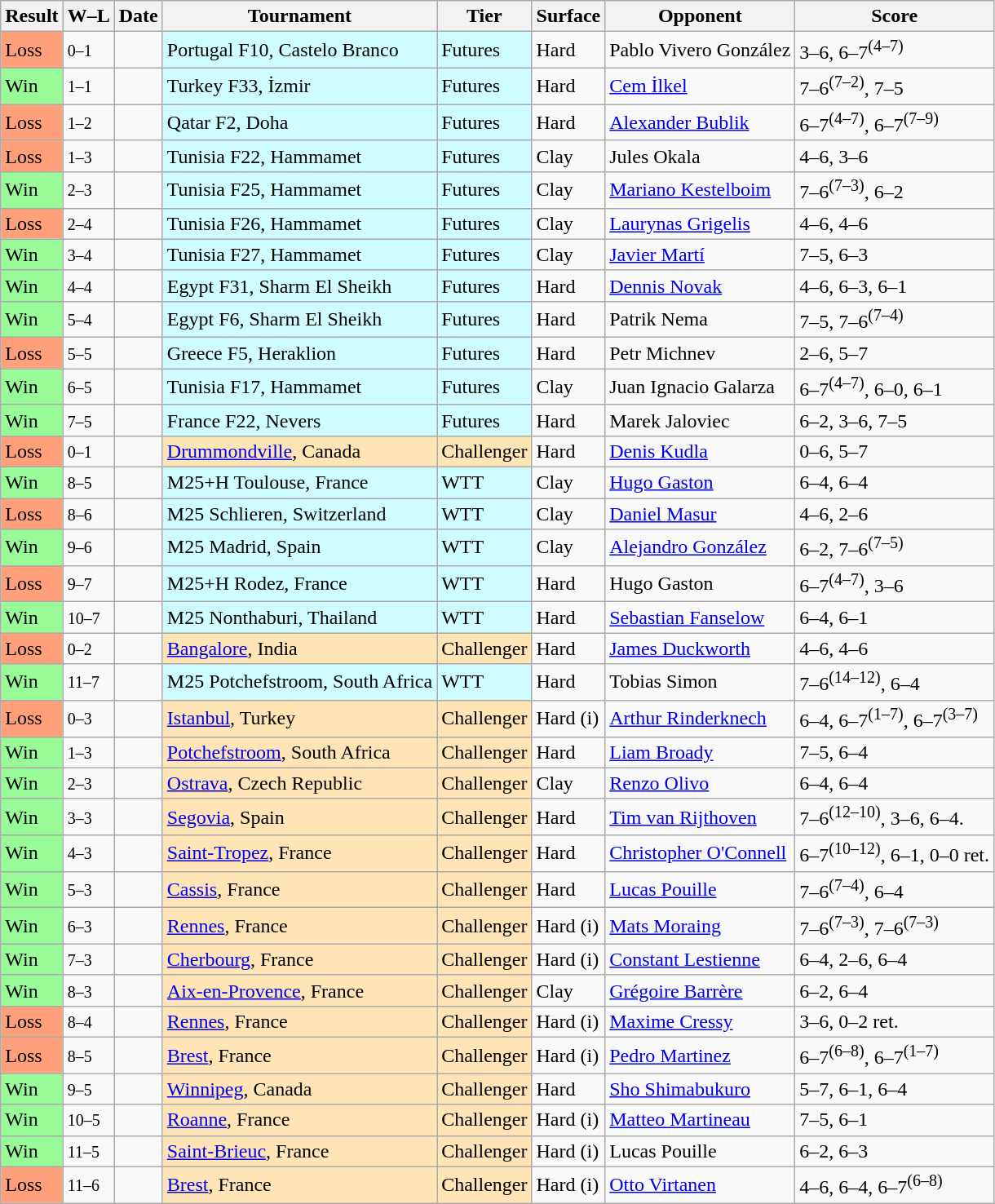<table class="sortable wikitable nowrap">
<tr>
<th>Result</th>
<th class="unsortable">W–L</th>
<th>Date</th>
<th>Tournament</th>
<th>Tier</th>
<th>Surface</th>
<th>Opponent</th>
<th>Score</th>
</tr>
<tr>
<td style="background:#ffa07a;">Loss</td>
<td><small>0–1</small></td>
<td></td>
<td bgcolor="cffcff">Portugal F10, Castelo Branco</td>
<td bgcolor="cffcff">Futures</td>
<td>Hard</td>
<td> Pablo Vivero González</td>
<td>3–6, 6–7<sup>(4–7)</sup></td>
</tr>
<tr>
<td style="background:#98fb98;">Win</td>
<td><small>1–1</small></td>
<td></td>
<td bgcolor="cffcff">Turkey F33, İzmir</td>
<td bgcolor="cffcff">Futures</td>
<td>Hard</td>
<td> <a href='#'>Cem İlkel</a></td>
<td>7–6<sup>(7–2)</sup>, 7–5</td>
</tr>
<tr>
<td style="background:#ffa07a;">Loss</td>
<td><small>1–2</small></td>
<td></td>
<td bgcolor="cffcff">Qatar F2, Doha</td>
<td bgcolor="cffcff">Futures</td>
<td>Hard</td>
<td> <a href='#'>Alexander Bublik</a></td>
<td>6–7<sup>(4–7)</sup>, 6–7<sup>(7–9)</sup></td>
</tr>
<tr>
<td style="background:#ffa07a;">Loss</td>
<td><small>1–3</small></td>
<td></td>
<td bgcolor="cffcff">Tunisia F22, Hammamet</td>
<td bgcolor="cffcff">Futures</td>
<td>Clay</td>
<td> Jules Okala</td>
<td>4–6, 3–6</td>
</tr>
<tr>
<td style="background:#98fb98;">Win</td>
<td><small>2–3</small></td>
<td></td>
<td bgcolor="cffcff">Tunisia F25, Hammamet</td>
<td bgcolor="cffcff">Futures</td>
<td>Clay</td>
<td> <a href='#'>Mariano Kestelboim</a></td>
<td>7–6<sup>(7–3)</sup>, 6–2</td>
</tr>
<tr>
<td style="background:#ffa07a;">Loss</td>
<td><small>2–4</small></td>
<td></td>
<td bgcolor="cffcff">Tunisia F26, Hammamet</td>
<td bgcolor="cffcff">Futures</td>
<td>Clay</td>
<td> <a href='#'>Laurynas Grigelis</a></td>
<td>4–6, 4–6</td>
</tr>
<tr>
<td style="background:#98fb98;">Win</td>
<td><small>3–4</small></td>
<td></td>
<td bgcolor="cffcff">Tunisia F27, Hammamet</td>
<td bgcolor="cffcff">Futures</td>
<td>Clay</td>
<td> <a href='#'>Javier Martí</a></td>
<td>7–5, 6–3</td>
</tr>
<tr>
<td style="background:#98fb98;">Win</td>
<td><small>4–4</small></td>
<td></td>
<td bgcolor="cffcff">Egypt F31, Sharm El Sheikh</td>
<td bgcolor="cffcff">Futures</td>
<td>Hard</td>
<td> <a href='#'>Dennis Novak</a></td>
<td>4–6, 6–3, 6–1</td>
</tr>
<tr>
<td style="background:#98fb98;">Win</td>
<td><small>5–4</small></td>
<td></td>
<td bgcolor="cffcff">Egypt F6, Sharm El Sheikh</td>
<td bgcolor="cffcff">Futures</td>
<td>Hard</td>
<td> Patrik Nema</td>
<td>7–5, 7–6<sup>(7–4)</sup></td>
</tr>
<tr>
<td style="background:#ffa07a;">Loss</td>
<td><small>5–5</small></td>
<td></td>
<td bgcolor="cffcff">Greece F5, Heraklion</td>
<td bgcolor="cffcff">Futures</td>
<td>Hard</td>
<td> Petr Michnev</td>
<td>2–6, 5–7</td>
</tr>
<tr>
<td style="background:#98fb98;">Win</td>
<td><small>6–5</small></td>
<td></td>
<td bgcolor="cffcff">Tunisia F17, Hammamet</td>
<td bgcolor="cffcff">Futures</td>
<td>Clay</td>
<td> Juan Ignacio Galarza</td>
<td>6–7<sup>(4–7)</sup>, 6–0, 6–1</td>
</tr>
<tr>
<td style="background:#98fb98;">Win</td>
<td><small>7–5</small></td>
<td></td>
<td bgcolor="cffcff">France F22, Nevers</td>
<td bgcolor="cffcff">Futures</td>
<td>Hard</td>
<td> Marek Jaloviec</td>
<td>6–2, 3–6, 7–5</td>
</tr>
<tr>
<td bgcolor=FFA07A>Loss</td>
<td><small>0–1</small></td>
<td><a href='#'></a></td>
<td bgcolor="moccasin"><a href='#'>Drummondville</a>, Canada</td>
<td bgcolor="moccasin">Challenger</td>
<td>Hard</td>
<td> <a href='#'>Denis Kudla</a></td>
<td>0–6, 5–7</td>
</tr>
<tr>
<td style="background:#98fb98;">Win</td>
<td><small>8–5</small></td>
<td></td>
<td bgcolor="cffcff">M25+H Toulouse, France</td>
<td bgcolor="cffcff">WTT</td>
<td>Clay</td>
<td> <a href='#'>Hugo Gaston</a></td>
<td>6–4, 6–4</td>
</tr>
<tr>
<td style="background:#ffa07a;">Loss</td>
<td><small>8–6</small></td>
<td></td>
<td bgcolor="cffcff">M25 Schlieren, Switzerland</td>
<td bgcolor="cffcff">WTT</td>
<td>Clay</td>
<td> <a href='#'>Daniel Masur</a></td>
<td>4–6, 2–6</td>
</tr>
<tr>
<td style="background:#98fb98;">Win</td>
<td><small>9–6</small></td>
<td></td>
<td bgcolor="cffcff">M25 Madrid, Spain</td>
<td bgcolor="cffcff">WTT</td>
<td>Clay</td>
<td> <a href='#'>Alejandro González</a></td>
<td>6–2, 7–6<sup>(7–5)</sup></td>
</tr>
<tr>
<td style="background:#ffa07a;">Loss</td>
<td><small>9–7</small></td>
<td></td>
<td bgcolor="cffcff">M25+H Rodez, France</td>
<td bgcolor="cffcff">WTT</td>
<td>Hard</td>
<td> Hugo Gaston</td>
<td>6–7<sup>(4–7)</sup>, 3–6</td>
</tr>
<tr>
<td style="background:#98fb98;">Win</td>
<td><small>10–7</small></td>
<td></td>
<td bgcolor="cffcff">M25 Nonthaburi, Thailand</td>
<td bgcolor="cffcff">WTT</td>
<td>Hard</td>
<td> <a href='#'>Sebastian Fanselow</a></td>
<td>6–4, 6–1</td>
</tr>
<tr>
<td bgcolor=FFA07A>Loss</td>
<td><small>0–2</small></td>
<td><a href='#'></a></td>
<td bgcolor="moccasin"><a href='#'>Bangalore</a>, India</td>
<td bgcolor="moccasin">Challenger</td>
<td>Hard</td>
<td> <a href='#'>James Duckworth</a></td>
<td>4–6, 4–6</td>
</tr>
<tr>
<td style="background:#98fb98;">Win</td>
<td><small>11–7</small></td>
<td></td>
<td bgcolor="cffcff">M25 Potchefstroom, South Africa</td>
<td bgcolor="cffcff">WTT</td>
<td>Hard</td>
<td> Tobias Simon</td>
<td>7–6<sup>(14–12)</sup>, 6–4</td>
</tr>
<tr>
<td bgcolor=FFA07A>Loss</td>
<td><small>0–3</small></td>
<td><a href='#'></a></td>
<td bgcolor="moccasin"><a href='#'>Istanbul</a>, Turkey</td>
<td bgcolor="moccasin">Challenger</td>
<td>Hard (i)</td>
<td> <a href='#'>Arthur Rinderknech</a></td>
<td>6–4, 6–7<sup>(1–7)</sup>, 6–7<sup>(3–7)</sup></td>
</tr>
<tr>
<td bgcolor=98FB98>Win</td>
<td><small>1–3</small></td>
<td><a href='#'></a></td>
<td bgcolor="moccasin"><a href='#'>Potchefstroom</a>, South Africa</td>
<td bgcolor="moccasin">Challenger</td>
<td>Hard</td>
<td> <a href='#'>Liam Broady</a></td>
<td>7–5, 6–4</td>
</tr>
<tr>
<td bgcolor=98FB98>Win</td>
<td><small>2–3</small></td>
<td><a href='#'></a></td>
<td bgcolor="moccasin"><a href='#'>Ostrava</a>, Czech Republic</td>
<td bgcolor="moccasin">Challenger</td>
<td>Clay</td>
<td> <a href='#'>Renzo Olivo</a></td>
<td>6–4, 6–4</td>
</tr>
<tr>
<td bgcolor=98FB98>Win</td>
<td><small>3–3</small></td>
<td><a href='#'></a></td>
<td bgcolor="moccasin"><a href='#'>Segovia</a>, Spain</td>
<td bgcolor="moccasin">Challenger</td>
<td>Hard</td>
<td> <a href='#'>Tim van Rijthoven</a></td>
<td>7–6<sup>(12–10)</sup>, 3–6, 6–4.</td>
</tr>
<tr>
<td bgcolor=98FB98>Win</td>
<td><small>4–3</small></td>
<td><a href='#'></a></td>
<td bgcolor="moccasin"><a href='#'>Saint-Tropez</a>, France</td>
<td bgcolor="moccasin">Challenger</td>
<td>Hard</td>
<td> <a href='#'>Christopher O'Connell</a></td>
<td>6–7<sup>(10–12)</sup>, 6–1, 0–0 ret.</td>
</tr>
<tr>
<td bgcolor=98FB98>Win</td>
<td><small>5–3</small></td>
<td><a href='#'></a></td>
<td bgcolor="moccasin"><a href='#'>Cassis</a>, France</td>
<td bgcolor="moccasin">Challenger</td>
<td>Hard</td>
<td> <a href='#'>Lucas Pouille</a></td>
<td>7–6<sup>(7–4)</sup>, 6–4</td>
</tr>
<tr>
<td bgcolor=98FB98>Win</td>
<td><small>6–3</small></td>
<td><a href='#'></a></td>
<td bgcolor="moccasin"><a href='#'>Rennes</a>, France</td>
<td bgcolor="moccasin">Challenger</td>
<td>Hard (i)</td>
<td> <a href='#'>Mats Moraing</a></td>
<td>7–6<sup>(7–3)</sup>, 7–6<sup>(7–3)</sup></td>
</tr>
<tr>
<td bgcolor=98FB98>Win</td>
<td><small>7–3</small></td>
<td><a href='#'></a></td>
<td bgcolor="moccasin"><a href='#'>Cherbourg</a>, France</td>
<td bgcolor="moccasin">Challenger</td>
<td>Hard (i)</td>
<td> <a href='#'>Constant Lestienne</a></td>
<td>6–4, 2–6, 6–4</td>
</tr>
<tr>
<td bgcolor=98FB98>Win</td>
<td><small>8–3</small></td>
<td><a href='#'></a></td>
<td style="background:moccasin;"><a href='#'>Aix-en-Provence</a>, France</td>
<td style="background:moccasin;">Challenger</td>
<td>Clay</td>
<td> <a href='#'>Grégoire Barrère</a></td>
<td>6–2, 6–4</td>
</tr>
<tr>
<td bgcolor=FFA07A>Loss</td>
<td><small>8–4</small></td>
<td><a href='#'></a></td>
<td style="background:moccasin;"><a href='#'>Rennes</a>, France</td>
<td style="background:moccasin;">Challenger</td>
<td>Hard (i)</td>
<td> <a href='#'>Maxime Cressy</a></td>
<td>3–6, 0–2 ret.</td>
</tr>
<tr>
<td bgcolor=FFA07A>Loss</td>
<td><small>8–5</small></td>
<td><a href='#'></a></td>
<td style="background:moccasin;"><a href='#'>Brest</a>, France</td>
<td style="background:moccasin;">Challenger</td>
<td>Hard (i)</td>
<td> <a href='#'>Pedro Martinez</a></td>
<td>6–7<sup>(6–8)</sup>, 6–7<sup>(1–7)</sup></td>
</tr>
<tr>
<td bgcolor=98FB98>Win</td>
<td><small>9–5</small></td>
<td><a href='#'></a></td>
<td style="background:moccasin;"><a href='#'>Winnipeg</a>, Canada</td>
<td style="background:moccasin;">Challenger</td>
<td>Hard</td>
<td> <a href='#'>Sho Shimabukuro</a></td>
<td>5–7, 6–1, 6–4</td>
</tr>
<tr>
<td bgcolor=98FB98>Win</td>
<td><small>10–5</small></td>
<td><a href='#'></a></td>
<td style="background:moccasin;"><a href='#'>Roanne</a>, France</td>
<td style="background:moccasin;">Challenger</td>
<td>Hard (i)</td>
<td> <a href='#'>Matteo Martineau</a></td>
<td>7–5, 6–1</td>
</tr>
<tr>
<td bgcolor=98FB98>Win</td>
<td><small>11–5</small></td>
<td><a href='#'></a></td>
<td style="background:moccasin;"><a href='#'>Saint-Brieuc</a>, France</td>
<td style="background:moccasin;">Challenger</td>
<td>Hard (i)</td>
<td> Lucas Pouille</td>
<td>6–2, 6–3</td>
</tr>
<tr>
<td bgcolor=FFA07A>Loss</td>
<td><small>11–6</small></td>
<td><a href='#'></a></td>
<td style="background:moccasin;"><a href='#'>Brest</a>, France</td>
<td style="background:moccasin;">Challenger</td>
<td>Hard (i)</td>
<td> <a href='#'>Otto Virtanen</a></td>
<td>4–6, 6–4, 6–7<sup>(6–8)</sup></td>
</tr>
</table>
